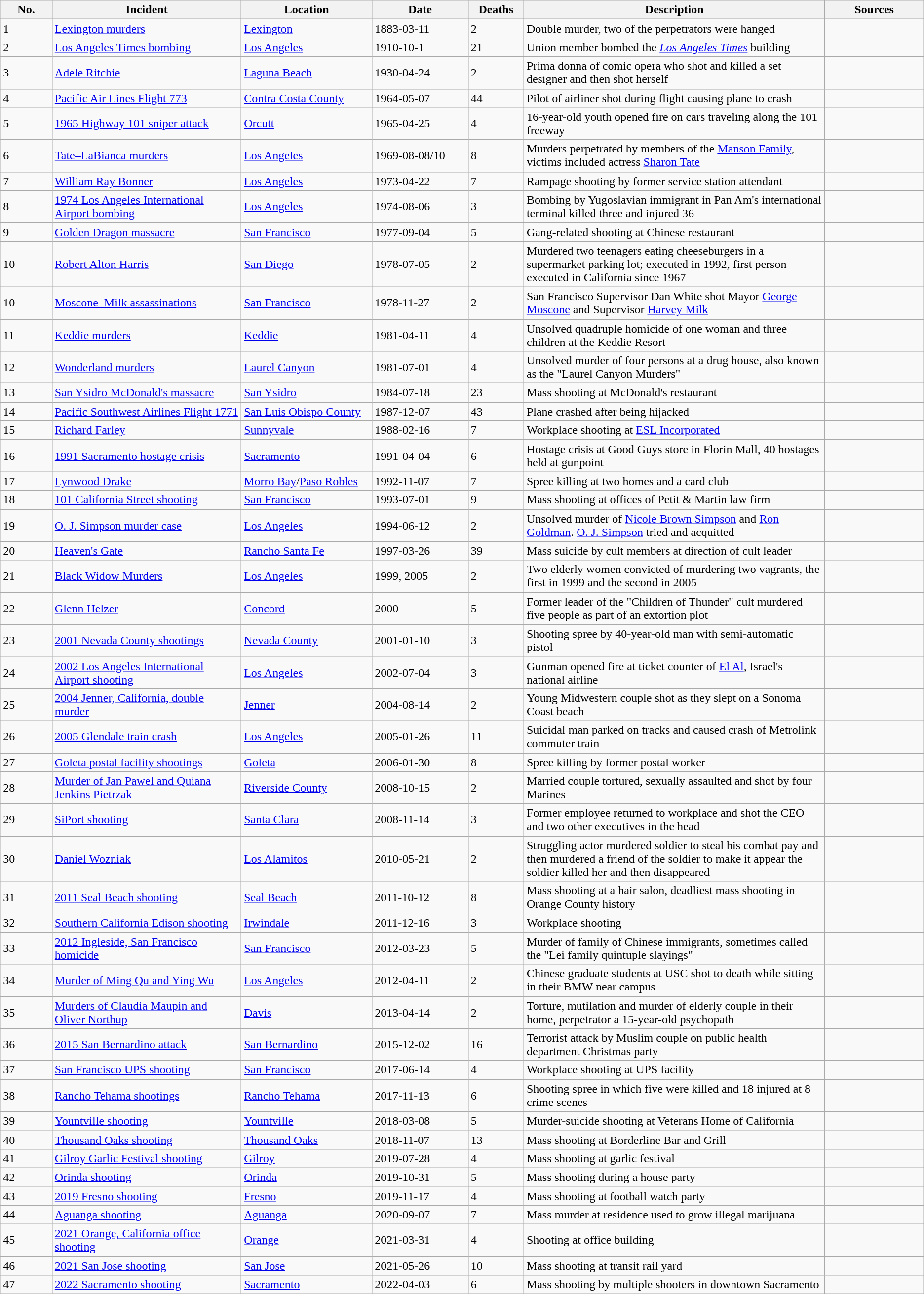<table class="wikitable sortable">
<tr>
<th width="75">No.</th>
<th width="300">Incident</th>
<th width="200">Location</th>
<th width="150">Date</th>
<th width="75">Deaths</th>
<th width="500">Description</th>
<th width="150">Sources</th>
</tr>
<tr>
<td>1</td>
<td><a href='#'>Lexington murders</a></td>
<td><a href='#'>Lexington</a></td>
<td>1883-03-11</td>
<td>2</td>
<td>Double murder, two of the perpetrators were hanged</td>
<td></td>
</tr>
<tr>
<td>2</td>
<td><a href='#'>Los Angeles Times bombing</a></td>
<td><a href='#'>Los Angeles</a></td>
<td>1910-10-1</td>
<td>21</td>
<td>Union member bombed the <em><a href='#'>Los Angeles Times</a></em> building</td>
<td></td>
</tr>
<tr>
<td>3</td>
<td><a href='#'>Adele Ritchie</a></td>
<td><a href='#'>Laguna Beach</a></td>
<td>1930-04-24</td>
<td>2</td>
<td>Prima donna of comic opera who shot and killed a set designer and then shot herself</td>
<td></td>
</tr>
<tr>
<td>4</td>
<td><a href='#'>Pacific Air Lines Flight 773</a></td>
<td><a href='#'>Contra Costa County</a></td>
<td>1964-05-07</td>
<td>44</td>
<td>Pilot of airliner shot during flight causing plane to crash</td>
<td></td>
</tr>
<tr>
<td>5</td>
<td><a href='#'>1965 Highway 101 sniper attack</a></td>
<td><a href='#'>Orcutt</a></td>
<td>1965-04-25</td>
<td>4</td>
<td>16-year-old youth opened fire on cars traveling along the 101 freeway</td>
<td></td>
</tr>
<tr>
<td>6</td>
<td><a href='#'>Tate–LaBianca murders</a></td>
<td><a href='#'>Los Angeles</a></td>
<td>1969-08-08/10</td>
<td>8</td>
<td>Murders perpetrated by members of the <a href='#'>Manson Family</a>, victims included actress <a href='#'>Sharon Tate</a></td>
<td></td>
</tr>
<tr>
<td>7</td>
<td><a href='#'>William Ray Bonner</a></td>
<td><a href='#'>Los Angeles</a></td>
<td>1973-04-22</td>
<td>7</td>
<td>Rampage shooting by former service station attendant</td>
<td></td>
</tr>
<tr>
<td>8</td>
<td><a href='#'>1974 Los Angeles International Airport bombing</a></td>
<td><a href='#'>Los Angeles</a></td>
<td>1974-08-06</td>
<td>3</td>
<td>Bombing by Yugoslavian immigrant in Pan Am's international terminal killed three and injured 36</td>
<td></td>
</tr>
<tr>
<td>9</td>
<td><a href='#'>Golden Dragon massacre</a></td>
<td><a href='#'>San Francisco</a></td>
<td>1977-09-04</td>
<td>5</td>
<td>Gang-related shooting at Chinese restaurant</td>
<td></td>
</tr>
<tr>
<td>10</td>
<td><a href='#'>Robert Alton Harris</a></td>
<td><a href='#'>San Diego</a></td>
<td>1978-07-05</td>
<td>2</td>
<td>Murdered two teenagers eating cheeseburgers in a supermarket parking lot; executed in 1992, first person executed in California since 1967</td>
<td></td>
</tr>
<tr>
<td>10</td>
<td><a href='#'>Moscone–Milk assassinations</a></td>
<td><a href='#'>San Francisco</a></td>
<td>1978-11-27</td>
<td>2</td>
<td>San Francisco Supervisor Dan White shot Mayor <a href='#'>George Moscone</a> and Supervisor <a href='#'>Harvey Milk</a></td>
<td></td>
</tr>
<tr>
<td>11</td>
<td><a href='#'>Keddie murders</a></td>
<td><a href='#'>Keddie</a></td>
<td>1981-04-11</td>
<td>4</td>
<td>Unsolved quadruple homicide of one woman and three children at the Keddie Resort</td>
<td></td>
</tr>
<tr>
<td>12</td>
<td><a href='#'>Wonderland murders</a></td>
<td><a href='#'>Laurel Canyon</a></td>
<td>1981-07-01</td>
<td>4</td>
<td>Unsolved murder of four persons at a drug house, also known as the "Laurel Canyon Murders"</td>
<td></td>
</tr>
<tr>
<td>13</td>
<td><a href='#'>San Ysidro McDonald's massacre</a></td>
<td><a href='#'>San Ysidro</a></td>
<td>1984-07-18</td>
<td>23</td>
<td>Mass shooting at McDonald's restaurant</td>
<td></td>
</tr>
<tr>
<td>14</td>
<td><a href='#'>Pacific Southwest Airlines Flight 1771</a></td>
<td><a href='#'>San Luis Obispo County</a></td>
<td>1987-12-07</td>
<td>43</td>
<td>Plane crashed after being hijacked</td>
<td></td>
</tr>
<tr>
<td>15</td>
<td><a href='#'>Richard Farley</a></td>
<td><a href='#'>Sunnyvale</a></td>
<td>1988-02-16</td>
<td>7</td>
<td>Workplace shooting at <a href='#'>ESL Incorporated</a></td>
<td></td>
</tr>
<tr>
<td>16</td>
<td><a href='#'>1991 Sacramento hostage crisis</a></td>
<td><a href='#'>Sacramento</a></td>
<td>1991-04-04</td>
<td>6</td>
<td>Hostage crisis at Good Guys store in Florin Mall, 40 hostages held at gunpoint</td>
<td></td>
</tr>
<tr>
<td>17</td>
<td><a href='#'>Lynwood Drake</a></td>
<td><a href='#'>Morro Bay</a>/<a href='#'>Paso Robles</a></td>
<td>1992-11-07</td>
<td>7</td>
<td>Spree killing at two homes and a card club</td>
<td></td>
</tr>
<tr>
<td>18</td>
<td><a href='#'>101 California Street shooting</a></td>
<td><a href='#'>San Francisco</a></td>
<td>1993-07-01</td>
<td>9</td>
<td>Mass shooting at offices of Petit & Martin law firm</td>
<td></td>
</tr>
<tr>
<td>19</td>
<td><a href='#'>O. J. Simpson murder case</a></td>
<td><a href='#'>Los Angeles</a></td>
<td>1994-06-12</td>
<td>2</td>
<td>Unsolved murder of <a href='#'>Nicole Brown Simpson</a> and <a href='#'>Ron Goldman</a>. <a href='#'>O. J. Simpson</a> tried and acquitted</td>
<td></td>
</tr>
<tr>
<td>20</td>
<td><a href='#'>Heaven's Gate</a></td>
<td><a href='#'>Rancho Santa Fe</a></td>
<td>1997-03-26</td>
<td>39</td>
<td>Mass suicide by cult members at direction of cult leader</td>
<td></td>
</tr>
<tr>
<td>21</td>
<td><a href='#'>Black Widow Murders</a></td>
<td><a href='#'>Los Angeles</a></td>
<td>1999, 2005</td>
<td>2</td>
<td>Two elderly women convicted of murdering two vagrants, the first in 1999 and the second in 2005</td>
<td></td>
</tr>
<tr>
<td>22</td>
<td><a href='#'>Glenn Helzer</a></td>
<td><a href='#'>Concord</a></td>
<td>2000</td>
<td>5</td>
<td>Former leader of the "Children of Thunder" cult murdered five people as part of an extortion plot</td>
<td></td>
</tr>
<tr>
<td>23</td>
<td><a href='#'>2001 Nevada County shootings</a></td>
<td><a href='#'>Nevada County</a></td>
<td>2001-01-10</td>
<td>3</td>
<td>Shooting spree by 40-year-old man with semi-automatic pistol</td>
<td></td>
</tr>
<tr>
<td>24</td>
<td><a href='#'>2002 Los Angeles International Airport shooting</a></td>
<td><a href='#'>Los Angeles</a></td>
<td>2002-07-04</td>
<td>3</td>
<td>Gunman opened fire at ticket counter of <a href='#'>El Al</a>, Israel's national airline</td>
<td></td>
</tr>
<tr>
<td>25</td>
<td><a href='#'>2004 Jenner, California, double murder</a></td>
<td><a href='#'>Jenner</a></td>
<td>2004-08-14</td>
<td>2</td>
<td>Young Midwestern couple shot as they slept on a Sonoma Coast beach</td>
<td></td>
</tr>
<tr>
<td>26</td>
<td><a href='#'>2005 Glendale train crash</a></td>
<td><a href='#'>Los Angeles</a></td>
<td>2005-01-26</td>
<td>11</td>
<td>Suicidal man parked on tracks and caused crash of Metrolink commuter train</td>
<td></td>
</tr>
<tr>
<td>27</td>
<td><a href='#'>Goleta postal facility shootings</a></td>
<td><a href='#'>Goleta</a></td>
<td>2006-01-30</td>
<td>8</td>
<td>Spree killing by former postal worker</td>
<td></td>
</tr>
<tr>
<td>28</td>
<td><a href='#'>Murder of Jan Pawel and Quiana Jenkins Pietrzak</a></td>
<td><a href='#'>Riverside County</a></td>
<td>2008-10-15</td>
<td>2</td>
<td>Married couple tortured, sexually assaulted and shot by four Marines</td>
<td></td>
</tr>
<tr>
<td>29</td>
<td><a href='#'>SiPort shooting</a></td>
<td><a href='#'>Santa Clara</a></td>
<td>2008-11-14</td>
<td>3</td>
<td>Former employee returned to workplace and shot the CEO and two other executives in the head</td>
<td></td>
</tr>
<tr>
<td>30</td>
<td><a href='#'>Daniel Wozniak</a></td>
<td><a href='#'>Los Alamitos</a></td>
<td>2010-05-21</td>
<td>2</td>
<td>Struggling actor murdered soldier to steal his combat pay and then murdered a friend of the soldier to make it appear the soldier killed her and then disappeared</td>
<td></td>
</tr>
<tr>
<td>31</td>
<td><a href='#'>2011 Seal Beach shooting</a></td>
<td><a href='#'>Seal Beach</a></td>
<td>2011-10-12</td>
<td>8</td>
<td>Mass shooting at a hair salon, deadliest mass shooting in Orange County history</td>
<td></td>
</tr>
<tr>
<td>32</td>
<td><a href='#'>Southern California Edison shooting</a></td>
<td><a href='#'>Irwindale</a></td>
<td>2011-12-16</td>
<td>3</td>
<td>Workplace shooting</td>
<td></td>
</tr>
<tr>
<td>33</td>
<td><a href='#'>2012 Ingleside, San Francisco homicide</a></td>
<td><a href='#'>San Francisco</a></td>
<td>2012-03-23</td>
<td>5</td>
<td>Murder of family of Chinese immigrants, sometimes called the "Lei family quintuple slayings"</td>
<td></td>
</tr>
<tr>
<td>34</td>
<td><a href='#'>Murder of Ming Qu and Ying Wu</a></td>
<td><a href='#'>Los Angeles</a></td>
<td>2012-04-11</td>
<td>2</td>
<td>Chinese graduate students at USC shot to death while sitting in their BMW near campus</td>
<td></td>
</tr>
<tr>
<td>35</td>
<td><a href='#'>Murders of Claudia Maupin and Oliver Northup</a></td>
<td><a href='#'>Davis</a></td>
<td>2013-04-14</td>
<td>2</td>
<td>Torture, mutilation and murder of elderly couple in their home, perpetrator a 15-year-old psychopath</td>
<td></td>
</tr>
<tr>
<td>36</td>
<td><a href='#'>2015 San Bernardino attack</a></td>
<td><a href='#'>San Bernardino</a></td>
<td>2015-12-02</td>
<td>16</td>
<td>Terrorist attack by Muslim couple on public health department Christmas party</td>
<td></td>
</tr>
<tr>
<td>37</td>
<td><a href='#'>San Francisco UPS shooting</a></td>
<td><a href='#'>San Francisco</a></td>
<td>2017-06-14</td>
<td>4</td>
<td>Workplace shooting at UPS facility</td>
<td></td>
</tr>
<tr>
<td>38</td>
<td><a href='#'>Rancho Tehama shootings</a></td>
<td><a href='#'>Rancho Tehama</a></td>
<td>2017-11-13</td>
<td>6</td>
<td>Shooting spree in which five were killed and 18 injured at 8 crime scenes</td>
<td></td>
</tr>
<tr>
<td>39</td>
<td><a href='#'>Yountville shooting</a></td>
<td><a href='#'>Yountville</a></td>
<td>2018-03-08</td>
<td>5</td>
<td>Murder-suicide shooting at Veterans Home of California</td>
<td></td>
</tr>
<tr>
<td>40</td>
<td><a href='#'>Thousand Oaks shooting</a></td>
<td><a href='#'>Thousand Oaks</a></td>
<td>2018-11-07</td>
<td>13</td>
<td>Mass shooting at Borderline Bar and Grill</td>
<td></td>
</tr>
<tr>
<td>41</td>
<td><a href='#'>Gilroy Garlic Festival shooting</a></td>
<td><a href='#'>Gilroy</a></td>
<td>2019-07-28</td>
<td>4</td>
<td>Mass shooting at garlic festival</td>
<td></td>
</tr>
<tr>
<td>42</td>
<td><a href='#'>Orinda shooting</a></td>
<td><a href='#'>Orinda</a></td>
<td>2019-10-31</td>
<td>5</td>
<td>Mass shooting during a house party</td>
<td></td>
</tr>
<tr>
<td>43</td>
<td><a href='#'>2019 Fresno shooting</a></td>
<td><a href='#'>Fresno</a></td>
<td>2019-11-17</td>
<td>4</td>
<td>Mass shooting at football watch party</td>
<td></td>
</tr>
<tr>
<td>44</td>
<td><a href='#'>Aguanga shooting</a></td>
<td><a href='#'>Aguanga</a></td>
<td>2020-09-07</td>
<td>7</td>
<td>Mass murder at residence used to grow illegal marijuana</td>
<td></td>
</tr>
<tr>
<td>45</td>
<td><a href='#'>2021 Orange, California office shooting</a></td>
<td><a href='#'>Orange</a></td>
<td>2021-03-31</td>
<td>4</td>
<td>Shooting at office building</td>
<td></td>
</tr>
<tr>
<td>46</td>
<td><a href='#'>2021 San Jose shooting</a></td>
<td><a href='#'>San Jose</a></td>
<td>2021-05-26</td>
<td>10</td>
<td>Mass shooting at transit rail yard</td>
<td></td>
</tr>
<tr>
<td>47</td>
<td><a href='#'>2022 Sacramento shooting</a></td>
<td><a href='#'>Sacramento</a></td>
<td>2022-04-03</td>
<td>6</td>
<td>Mass shooting by multiple shooters in downtown Sacramento</td>
<td></td>
</tr>
</table>
